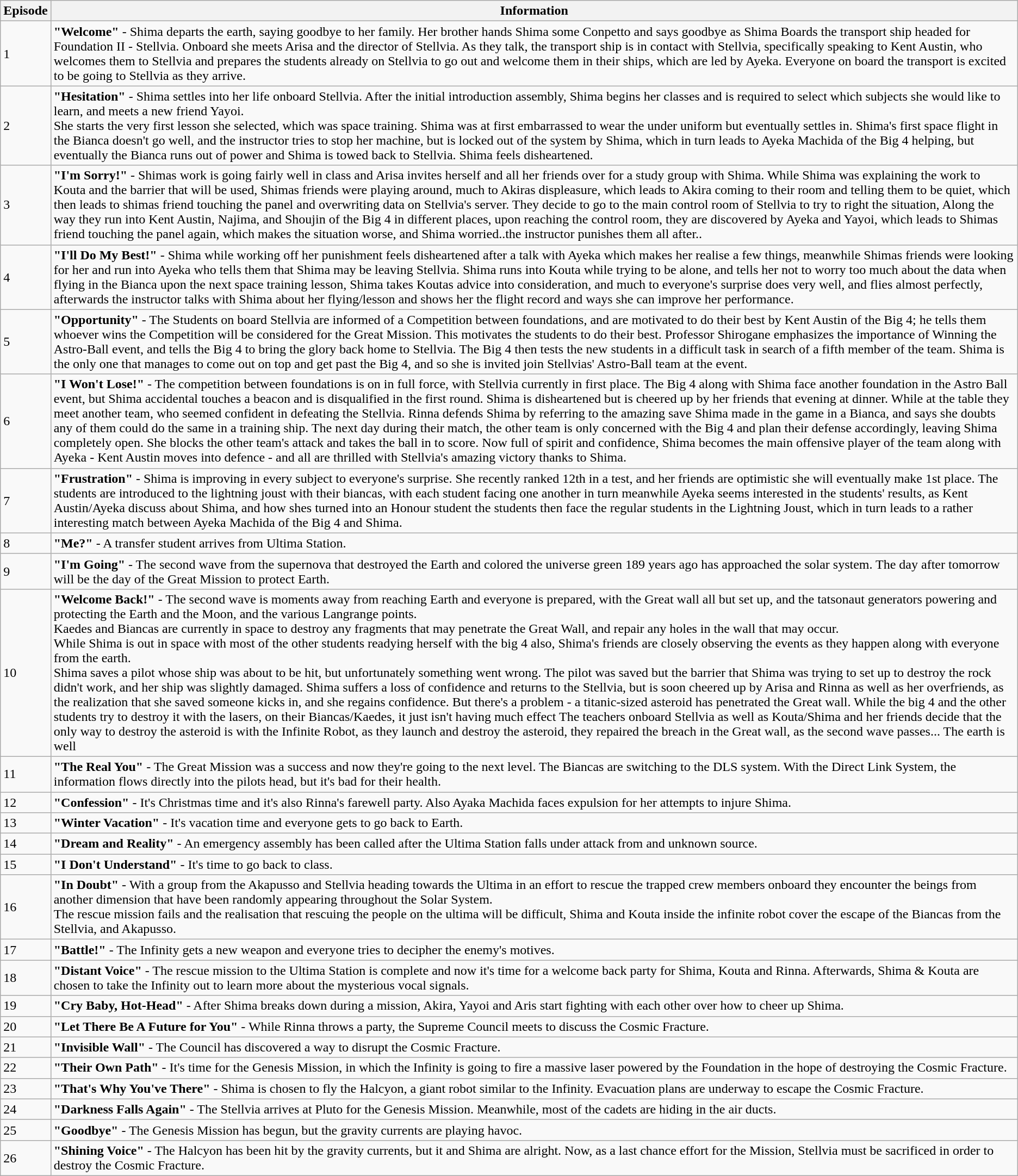<table class="wikitable">
<tr>
<th>Episode</th>
<th>Information</th>
</tr>
<tr>
<td>1</td>
<td><strong>"Welcome"</strong> - Shima departs the earth, saying goodbye to her family. Her brother hands Shima some Conpetto and says goodbye as Shima Boards the transport ship headed for Foundation II - Stellvia. Onboard she meets Arisa and the director of Stellvia. As they talk, the transport ship is in contact with Stellvia, specifically speaking to Kent Austin, who welcomes them to Stellvia and prepares the students already on Stellvia to go out and welcome them in their ships, which are led by Ayeka. Everyone on board the transport is excited to be going to Stellvia as they arrive.</td>
</tr>
<tr>
<td>2</td>
<td><strong>"Hesitation"</strong> - Shima settles into her life onboard Stellvia. After the initial introduction assembly, Shima begins her classes and is required to select which subjects she would like to learn, and meets a new friend Yayoi.<br>She starts the very first lesson she selected, which was space training. Shima was at first embarrassed to wear the under uniform but eventually settles in. Shima's first space flight in the Bianca doesn't go well, and the instructor tries to stop her machine, but is locked out of the system by Shima, which in turn leads to Ayeka Machida of the Big 4 helping, but eventually the Bianca runs out of power and Shima is towed back to Stellvia. Shima feels disheartened.</td>
</tr>
<tr>
<td>3</td>
<td><strong>"I'm Sorry!"</strong> - Shimas work is going fairly well in class and Arisa invites herself and all her friends over for a study group with Shima. While Shima was explaining the work to Kouta and the barrier that will be used, Shimas friends were playing around, much to Akiras displeasure, which leads to Akira coming to their room and telling them to be quiet, which then leads to shimas friend touching the panel and overwriting data on Stellvia's server. They decide to go to the main control room of Stellvia to try to right the situation, Along the way they run into Kent Austin, Najima, and Shoujin of the Big 4 in different places, upon reaching the control room, they are discovered by Ayeka and Yayoi, which leads to Shimas friend touching the panel again, which makes the situation worse, and Shima worried..the instructor punishes them all after..</td>
</tr>
<tr>
<td>4</td>
<td><strong>"I'll Do My Best!"</strong> - Shima while working off her punishment feels disheartened after a talk with Ayeka which makes her realise a few things, meanwhile Shimas friends were looking for her and run into Ayeka who tells them that Shima may be leaving Stellvia. Shima runs into Kouta while trying to be alone, and tells her not to worry too much about the data when flying in the Bianca upon the next space training lesson, Shima takes Koutas advice into consideration, and much to everyone's surprise does very well, and flies almost perfectly, afterwards the instructor talks with Shima about her flying/lesson and shows her the flight record and ways she can improve her performance.</td>
</tr>
<tr>
<td>5</td>
<td><strong>"Opportunity"</strong> - The Students on board Stellvia are informed of a Competition between foundations, and are motivated to do their best by Kent Austin of the Big 4; he tells them whoever wins the Competition will be considered for the Great Mission. This motivates the students to do their best. Professor Shirogane emphasizes the importance of Winning the Astro-Ball event, and tells the Big 4 to bring the glory back home to Stellvia. The Big 4 then tests the new students in a difficult task in search of a fifth member of the team. Shima is the only one that manages to come out on top and get past the Big 4, and so she is invited join Stellvias' Astro-Ball team at the event.</td>
</tr>
<tr>
<td>6</td>
<td><strong>"I Won't Lose!"</strong> - The competition between foundations is on in full force, with Stellvia currently in first place. The Big 4 along with Shima face another foundation in the Astro Ball event, but Shima accidental touches a beacon and is disqualified in the first round. Shima is disheartened but is cheered up by her friends that evening at dinner. While at the table they meet another team, who seemed confident in defeating the Stellvia. Rinna defends Shima by referring to the amazing save Shima made in the game in a Bianca, and says she doubts any of them could do the same in a training ship. The next day during their match, the other team is only concerned with the Big 4 and plan their defense accordingly, leaving Shima completely open. She blocks the other team's attack and takes the ball in to score. Now full of spirit and confidence, Shima becomes the main offensive player of the team along with Ayeka - Kent Austin moves into defence - and all are thrilled with Stellvia's amazing victory thanks to Shima.</td>
</tr>
<tr>
<td>7</td>
<td><strong>"Frustration"</strong> - Shima is improving in every subject to everyone's surprise. She recently ranked 12th in a test, and her friends are optimistic she will eventually make 1st place. The students are introduced to the lightning joust with their biancas, with each student facing one another in turn meanwhile Ayeka seems interested in the students' results, as Kent Austin/Ayeka discuss about Shima, and how shes turned into an Honour student the students then face the regular students in the Lightning Joust, which in turn leads to a rather interesting match between Ayeka Machida of the Big 4 and Shima.</td>
</tr>
<tr>
<td>8</td>
<td><strong>"Me?"</strong> - A transfer student arrives from Ultima Station.</td>
</tr>
<tr>
<td>9</td>
<td><strong>"I'm Going"</strong> - The second wave from the supernova that destroyed the Earth and colored the universe green 189 years ago has approached the solar system. The day after tomorrow will be the day of the Great Mission to protect Earth.</td>
</tr>
<tr>
<td>10</td>
<td><strong>"Welcome Back!"</strong> - The second wave is moments away from reaching Earth and everyone is prepared, with the Great wall all but set up, and the tatsonaut generators powering and protecting the Earth and the Moon, and the various Langrange points.<br>Kaedes and Biancas are currently in space to destroy any fragments that may penetrate the Great Wall, and repair any holes in the wall that may occur.<br>While Shima is out in space with most of the other students readying herself with the big 4 also, Shima's friends are closely observing the events as they happen along with everyone from the earth.<br>Shima saves a pilot whose ship was about to be hit, but unfortunately something went wrong. The pilot was saved but the barrier that Shima was trying to set up to destroy the rock didn't work, and her ship was slightly damaged.
Shima suffers a loss of confidence and returns to the Stellvia, but is soon cheered up by Arisa and Rinna as well as her overfriends, as the realization that she saved someone kicks in, and she regains confidence.
But there's a problem - a titanic-sized asteroid has penetrated the Great wall. While the big 4 and the other students try to destroy it with the lasers, on their Biancas/Kaedes, it just isn't having much effect
The teachers onboard Stellvia as well as Kouta/Shima and her friends decide that the only way to destroy the asteroid is with the Infinite Robot, as they launch and destroy the asteroid, they repaired the breach in the Great wall, as the second wave passes...
The earth is well</td>
</tr>
<tr>
<td>11</td>
<td><strong>"The Real You"</strong> - The Great Mission was a success and now they're going to the next level. The Biancas are switching to the DLS system. With the Direct Link System, the information flows directly into the pilots head, but it's bad for their health.</td>
</tr>
<tr>
<td>12</td>
<td><strong>"Confession"</strong> - It's Christmas time and it's also Rinna's farewell party. Also Ayaka Machida faces expulsion for her attempts to injure Shima.</td>
</tr>
<tr>
<td>13</td>
<td><strong>"Winter Vacation"</strong> - It's vacation time and everyone gets to go back to Earth.</td>
</tr>
<tr>
<td>14</td>
<td><strong>"Dream and Reality"</strong> - An emergency assembly has been called after the Ultima Station falls under attack from and unknown source.</td>
</tr>
<tr>
<td>15</td>
<td><strong>"I Don't Understand"</strong> - It's time to go back to class.</td>
</tr>
<tr>
<td>16</td>
<td><strong>"In Doubt"</strong> - With a group from the Akapusso and Stellvia heading towards the Ultima in an effort to rescue the trapped crew members onboard they encounter the beings from another dimension that have been randomly appearing throughout the Solar System.<br>The rescue mission fails and the realisation that rescuing the people on the ultima will be difficult, Shima and Kouta inside the infinite robot cover the escape of the Biancas from the Stellvia, and Akapusso.</td>
</tr>
<tr>
<td>17</td>
<td><strong>"Battle!"</strong> - The Infinity gets a new weapon and everyone tries to decipher the enemy's motives.</td>
</tr>
<tr>
<td>18</td>
<td><strong>"Distant Voice"</strong> - The rescue mission to the Ultima Station is complete and now it's time for a welcome back party for Shima, Kouta and Rinna. Afterwards, Shima & Kouta are chosen to take the Infinity out to learn more about the mysterious vocal signals.</td>
</tr>
<tr>
<td>19</td>
<td><strong>"Cry Baby, Hot-Head"</strong> - After Shima breaks down during a mission, Akira, Yayoi and Aris start fighting with each other over how to cheer up Shima.</td>
</tr>
<tr>
<td>20</td>
<td><strong>"Let There Be A Future for You"</strong> - While Rinna throws a party, the Supreme Council meets to discuss the Cosmic Fracture.</td>
</tr>
<tr>
<td>21</td>
<td><strong>"Invisible Wall"</strong> - The Council has discovered a way to disrupt the Cosmic Fracture.</td>
</tr>
<tr>
<td>22</td>
<td><strong>"Their Own Path"</strong> - It's time for the Genesis Mission, in which the Infinity is going to fire a massive laser powered by the Foundation in the hope of destroying the Cosmic Fracture.</td>
</tr>
<tr>
<td>23</td>
<td><strong>"That's Why You've There"</strong> - Shima is chosen to fly the Halcyon, a giant robot similar to the Infinity. Evacuation plans are underway to escape the Cosmic Fracture.</td>
</tr>
<tr>
<td>24</td>
<td><strong>"Darkness Falls Again"</strong> - The Stellvia arrives at Pluto for the Genesis Mission. Meanwhile, most of the cadets are hiding in the air ducts.</td>
</tr>
<tr>
<td>25</td>
<td><strong>"Goodbye"</strong> - The Genesis Mission has begun, but the gravity currents are playing havoc.</td>
</tr>
<tr>
<td>26</td>
<td><strong>"Shining Voice"</strong> - The Halcyon has been hit by the gravity currents, but it and Shima are alright. Now, as a last chance effort for the Mission, Stellvia must be sacrificed in order to destroy the Cosmic Fracture.</td>
</tr>
</table>
